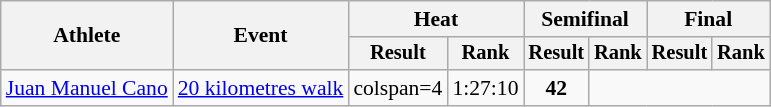<table class="wikitable" style="font-size:90%">
<tr>
<th rowspan="2">Athlete</th>
<th rowspan="2">Event</th>
<th colspan="2">Heat</th>
<th colspan="2">Semifinal</th>
<th colspan="2">Final</th>
</tr>
<tr style="font-size:95%">
<th>Result</th>
<th>Rank</th>
<th>Result</th>
<th>Rank</th>
<th>Result</th>
<th>Rank</th>
</tr>
<tr style=text-align:center>
<td style=text-align:left><a href='#'>Juan Manuel Cano</a></td>
<td style=text-align:left><a href='#'>20 kilometres walk</a></td>
<td>colspan=4 </td>
<td>1:27:10</td>
<td><strong>42</strong></td>
</tr>
</table>
